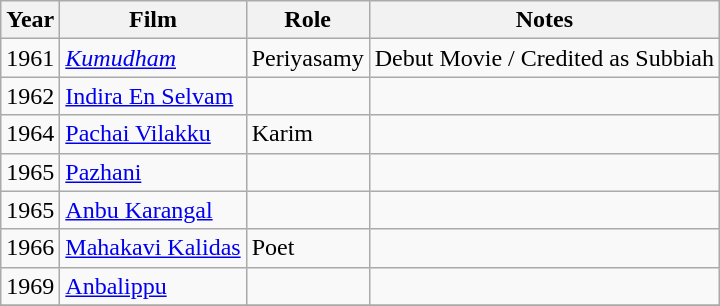<table class="wikitable sortable">
<tr>
<th>Year</th>
<th>Film</th>
<th>Role</th>
<th>Notes</th>
</tr>
<tr>
<td>1961</td>
<td><em><a href='#'>Kumudham</a></em></td>
<td>Periyasamy</td>
<td>Debut Movie / Credited as Subbiah</td>
</tr>
<tr>
<td>1962</td>
<td><a href='#'>Indira En Selvam</a></td>
<td></td>
<td></td>
</tr>
<tr>
<td>1964</td>
<td><a href='#'>Pachai Vilakku</a></td>
<td>Karim</td>
<td></td>
</tr>
<tr>
<td>1965</td>
<td><a href='#'>Pazhani</a></td>
<td></td>
<td></td>
</tr>
<tr>
<td>1965</td>
<td><a href='#'>Anbu Karangal</a></td>
<td></td>
<td></td>
</tr>
<tr>
<td>1966</td>
<td><a href='#'>Mahakavi Kalidas</a></td>
<td>Poet</td>
<td></td>
</tr>
<tr>
<td>1969</td>
<td><a href='#'>Anbalippu</a></td>
<td></td>
<td></td>
</tr>
<tr>
</tr>
</table>
